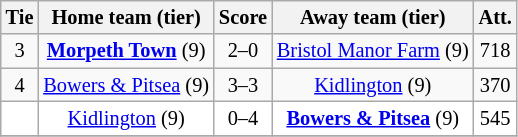<table class="wikitable" style="text-align: center; font-size:85%">
<tr>
<th>Tie</th>
<th>Home team (tier)</th>
<th>Score</th>
<th>Away team (tier)</th>
<th>Att.</th>
</tr>
<tr>
<td>3</td>
<td><strong><a href='#'>Morpeth Town</a></strong> (9)</td>
<td>2–0</td>
<td><a href='#'>Bristol Manor Farm</a> (9)</td>
<td>718</td>
</tr>
<tr>
<td>4</td>
<td><a href='#'>Bowers & Pitsea</a> (9)</td>
<td>3–3</td>
<td><a href='#'>Kidlington</a> (9)</td>
<td>370</td>
</tr>
<tr style="background:white;">
<td><em></em></td>
<td><a href='#'>Kidlington</a> (9)</td>
<td>0–4</td>
<td><strong><a href='#'>Bowers & Pitsea</a></strong> (9)</td>
<td>545</td>
</tr>
<tr>
</tr>
</table>
